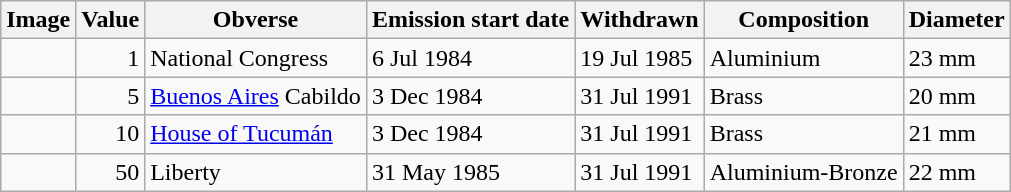<table class="wikitable">
<tr>
<th>Image</th>
<th>Value</th>
<th>Obverse</th>
<th>Emission start date</th>
<th>Withdrawn</th>
<th>Composition</th>
<th>Diameter</th>
</tr>
<tr>
<td></td>
<td align="right">1</td>
<td>National Congress</td>
<td>6 Jul 1984</td>
<td>19 Jul 1985</td>
<td>Aluminium</td>
<td>23 mm</td>
</tr>
<tr>
<td></td>
<td align="right">5</td>
<td><a href='#'>Buenos Aires</a> Cabildo</td>
<td>3 Dec 1984</td>
<td>31 Jul 1991</td>
<td>Brass</td>
<td>20 mm</td>
</tr>
<tr>
<td></td>
<td align="right">10</td>
<td><a href='#'>House of Tucumán</a></td>
<td>3 Dec 1984</td>
<td>31 Jul 1991</td>
<td>Brass</td>
<td>21 mm</td>
</tr>
<tr>
<td></td>
<td align="right">50</td>
<td>Liberty</td>
<td>31 May 1985</td>
<td>31 Jul 1991</td>
<td>Aluminium-Bronze</td>
<td>22 mm</td>
</tr>
</table>
